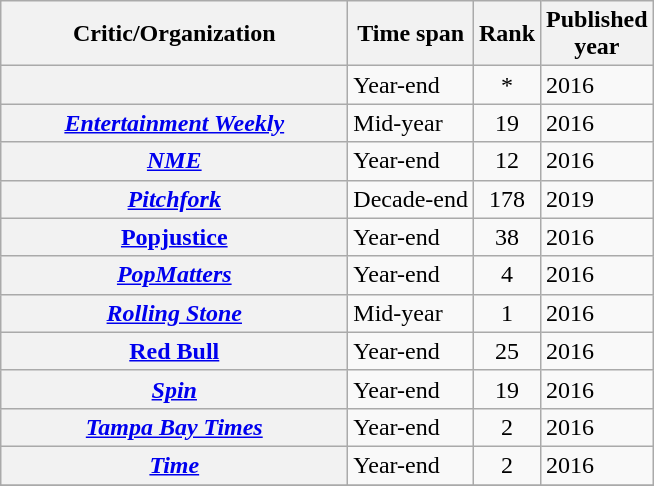<table class="wikitable sortable plainrowheaders">
<tr>
<th scope="col" style="width:14em;">Critic/Organization</th>
<th scope="col">Time span</th>
<th scope="col">Rank</th>
<th scope="col">Published<br>year</th>
</tr>
<tr>
<th scope="row"></th>
<td>Year-end</td>
<td style="text-align:center;">*</td>
<td>2016</td>
</tr>
<tr>
<th scope="row"><em><a href='#'>Entertainment Weekly</a></em></th>
<td>Mid-year</td>
<td style="text-align:center;">19</td>
<td>2016</td>
</tr>
<tr>
<th scope="row"><em><a href='#'>NME</a></em></th>
<td>Year-end</td>
<td style="text-align:center;">12</td>
<td>2016</td>
</tr>
<tr>
<th scope="row"><em><a href='#'>Pitchfork</a></em></th>
<td>Decade-end</td>
<td style="text-align:center;">178</td>
<td>2019</td>
</tr>
<tr>
<th scope="row"><a href='#'>Popjustice</a></th>
<td>Year-end</td>
<td style="text-align:center;">38</td>
<td>2016</td>
</tr>
<tr>
<th scope="row"><em><a href='#'>PopMatters</a></em></th>
<td>Year-end</td>
<td style="text-align:center;">4</td>
<td>2016</td>
</tr>
<tr>
<th scope="row"><em><a href='#'>Rolling Stone</a></em></th>
<td>Mid-year</td>
<td style="text-align:center;">1</td>
<td>2016</td>
</tr>
<tr>
<th scope="row"><a href='#'>Red Bull</a></th>
<td>Year-end</td>
<td style="text-align:center;">25</td>
<td>2016</td>
</tr>
<tr>
<th scope="row"><em><a href='#'>Spin</a></em></th>
<td>Year-end</td>
<td style="text-align:center;">19</td>
<td>2016</td>
</tr>
<tr>
<th scope="row"><em><a href='#'>Tampa Bay Times</a></em></th>
<td>Year-end</td>
<td style="text-align:center;">2</td>
<td>2016</td>
</tr>
<tr>
<th scope="row"><em><a href='#'>Time</a></em></th>
<td>Year-end</td>
<td style="text-align:center;">2</td>
<td>2016</td>
</tr>
<tr>
</tr>
</table>
